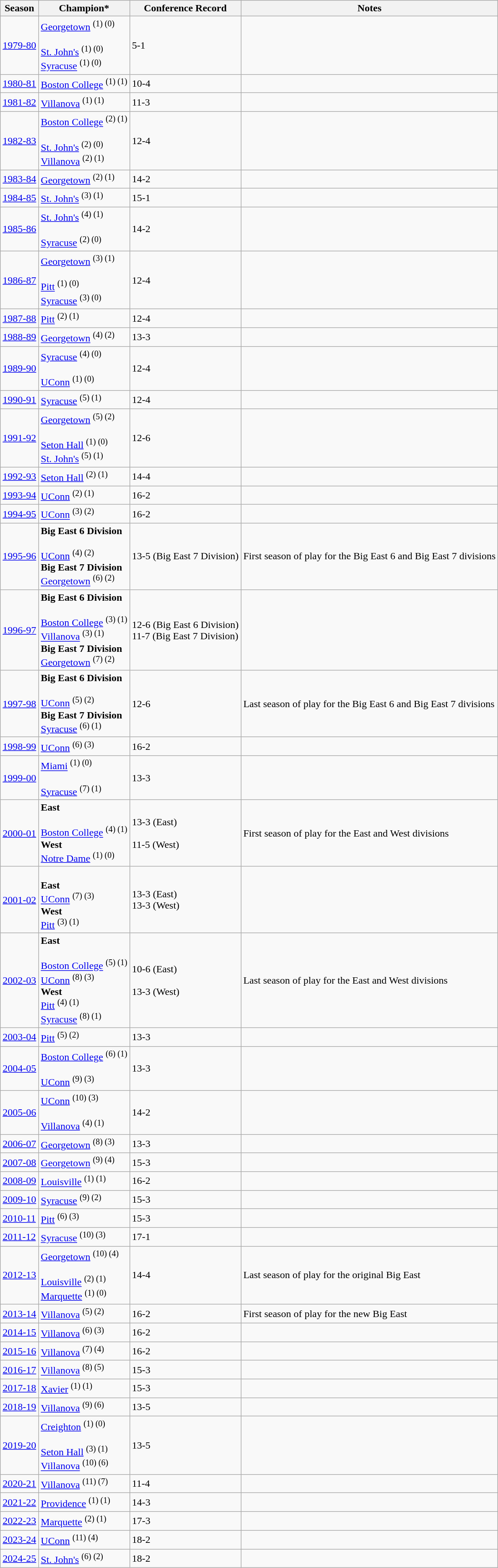<table class="wikitable">
<tr>
<th>Season</th>
<th>Champion*</th>
<th>Conference Record</th>
<th>Notes</th>
</tr>
<tr>
<td><a href='#'>1979-80</a></td>
<td><a href='#'>Georgetown</a> <sup>(1) (0)</sup> <br><br><a href='#'>St. John's</a> <sup>(1) (0)</sup> <br>
<a href='#'>Syracuse</a> <sup>(1) (0)</sup></td>
<td>5-1</td>
<td></td>
</tr>
<tr>
<td><a href='#'>1980-81</a></td>
<td><a href='#'>Boston College</a> <sup>(1) (1)</sup></td>
<td>10-4</td>
<td></td>
</tr>
<tr>
<td><a href='#'>1981-82</a></td>
<td><a href='#'>Villanova</a> <sup>(1) (1) </sup></td>
<td>11-3</td>
<td></td>
</tr>
<tr>
<td><a href='#'>1982-83</a></td>
<td><a href='#'>Boston College</a> <sup>(2) (1)</sup> <br><br><a href='#'>St. John's</a> <sup>(2) (0)</sup> <br>
<a href='#'>Villanova</a> <sup>(2) (1) </sup></td>
<td>12-4</td>
<td></td>
</tr>
<tr>
<td><a href='#'>1983-84</a></td>
<td><a href='#'>Georgetown</a> <sup>(2) (1)</sup></td>
<td>14-2</td>
<td></td>
</tr>
<tr>
<td><a href='#'>1984-85</a></td>
<td><a href='#'>St. John's</a> <sup>(3) (1)</sup></td>
<td>15-1</td>
<td></td>
</tr>
<tr>
<td><a href='#'>1985-86</a></td>
<td><a href='#'>St. John's</a> <sup>(4) (1)</sup> <br><br><a href='#'>Syracuse</a> <sup>(2) (0)</sup></td>
<td>14-2</td>
<td></td>
</tr>
<tr>
<td><a href='#'>1986-87</a></td>
<td><a href='#'>Georgetown</a> <sup>(3) (1)</sup><br><br><a href='#'>Pitt</a> <sup>(1) (0)</sup> <br>
<a href='#'>Syracuse</a> <sup>(3) (0)</sup></td>
<td>12-4</td>
<td></td>
</tr>
<tr>
<td><a href='#'>1987-88</a></td>
<td><a href='#'>Pitt</a> <sup>(2) (1)</sup></td>
<td>12-4</td>
<td></td>
</tr>
<tr>
<td><a href='#'>1988-89</a></td>
<td><a href='#'>Georgetown</a> <sup>(4) (2)</sup></td>
<td>13-3</td>
<td></td>
</tr>
<tr>
<td><a href='#'>1989-90</a></td>
<td><a href='#'>Syracuse</a> <sup>(4) (0)</sup> <br><br><a href='#'>UConn</a> <sup>(1) (0)</sup></td>
<td>12-4</td>
<td></td>
</tr>
<tr>
<td><a href='#'>1990-91</a></td>
<td><a href='#'>Syracuse</a> <sup>(5) (1)</sup></td>
<td>12-4</td>
<td></td>
</tr>
<tr>
<td><a href='#'>1991-92</a></td>
<td><a href='#'>Georgetown</a> <sup>(5) (2)</sup> <br><br><a href='#'>Seton Hall</a> <sup>(1) (0)</sup> <br>
<a href='#'>St. John's</a> <sup>(5) (1)</sup></td>
<td>12-6</td>
<td></td>
</tr>
<tr>
<td><a href='#'>1992-93</a></td>
<td><a href='#'>Seton Hall</a> <sup>(2) (1)</sup></td>
<td>14-4</td>
<td></td>
</tr>
<tr>
<td><a href='#'>1993-94</a></td>
<td><a href='#'>UConn</a> <sup>(2) (1)</sup></td>
<td>16-2</td>
<td></td>
</tr>
<tr>
<td><a href='#'>1994-95</a></td>
<td><a href='#'>UConn</a> <sup>(3) (2)</sup></td>
<td>16-2</td>
<td></td>
</tr>
<tr>
<td><a href='#'>1995-96</a></td>
<td><strong>Big East 6 Division</strong> <br><br><a href='#'>UConn</a> <sup>(4) (2)</sup> <br>
<strong>Big East 7 Division</strong> <br>
<a href='#'>Georgetown</a> <sup>(6) (2)</sup></td>
<td>13-5 (Big East 7 Division)</td>
<td>First season of play for the Big East 6 and Big East 7 divisions</td>
</tr>
<tr>
<td><a href='#'>1996-97</a></td>
<td><strong>Big East 6 Division</strong> <br><br><a href='#'>Boston College</a> <sup>(3) (1)</sup> <br>
<a href='#'>Villanova</a> <sup>(3) (1) </sup> <br>
<strong>Big East 7 Division</strong><br>
<a href='#'>Georgetown</a> <sup>(7) (2)</sup></td>
<td>12-6 (Big East 6 Division)<br>11-7 (Big East 7 Division)</td>
<td></td>
</tr>
<tr>
<td><a href='#'>1997-98</a></td>
<td><strong>Big East 6 Division</strong> <br><br><a href='#'>UConn</a> <sup>(5) (2)</sup> <br>
<strong>Big East 7 Division</strong> <br>
<a href='#'>Syracuse</a> <sup>(6) (1)</sup></td>
<td>12-6</td>
<td>Last season of play for the Big East 6 and Big East 7 divisions</td>
</tr>
<tr>
<td><a href='#'>1998-99</a></td>
<td><a href='#'>UConn</a> <sup>(6) (3)</sup> <br></td>
<td>16-2</td>
<td></td>
</tr>
<tr>
<td><a href='#'>1999-00</a></td>
<td><a href='#'>Miami</a> <sup>(1) (0)</sup> <br><br><a href='#'>Syracuse</a> <sup>(7) (1)</sup></td>
<td>13-3</td>
<td></td>
</tr>
<tr>
<td><a href='#'>2000-01</a></td>
<td><strong>East</strong> <br><br><a href='#'>Boston College</a> <sup>(4) (1)</sup><br>
<strong>West</strong> <br>
<a href='#'>Notre Dame</a> <sup>(1) (0)</sup></td>
<td>13-3 (East)<br><br>11-5 (West)</td>
<td>First season of play for the East and West divisions</td>
</tr>
<tr>
<td><a href='#'>2001-02</a></td>
<td><br><strong>East</strong> <br>
<a href='#'>UConn</a> <sup>(7) (3)</sup> <br>
<strong>West</strong><br>
<a href='#'>Pitt</a> <sup>(3) (1)</sup></td>
<td>13-3 (East)<br>13-3 (West)</td>
<td></td>
</tr>
<tr>
<td><a href='#'>2002-03</a></td>
<td><strong>East</strong><br><br><a href='#'>Boston College</a> <sup>(5) (1)</sup> <br>
<a href='#'>UConn</a> <sup>(8) (3)</sup> <br>
<strong>West</strong> <br>
<a href='#'>Pitt</a> <sup>(4) (1)</sup> <br>
<a href='#'>Syracuse</a> <sup>(8) (1)</sup></td>
<td>10-6 (East)<br><br>13-3 (West)</td>
<td>Last season of play for the East and West divisions</td>
</tr>
<tr>
<td><a href='#'>2003-04</a></td>
<td><a href='#'>Pitt</a> <sup>(5) (2)</sup></td>
<td>13-3</td>
<td></td>
</tr>
<tr>
<td><a href='#'>2004-05</a></td>
<td><a href='#'>Boston College</a> <sup>(6) (1)</sup> <br><br><a href='#'>UConn</a> <sup>(9) (3)</sup> <br></td>
<td>13-3</td>
<td></td>
</tr>
<tr>
<td><a href='#'>2005-06</a></td>
<td><a href='#'>UConn</a> <sup>(10) (3)</sup> <br><br><a href='#'>Villanova</a> <sup>(4) (1) </sup></td>
<td>14-2</td>
<td></td>
</tr>
<tr>
<td><a href='#'>2006-07</a></td>
<td><a href='#'>Georgetown</a> <sup>(8) (3)</sup></td>
<td>13-3</td>
<td></td>
</tr>
<tr>
<td><a href='#'>2007-08</a></td>
<td><a href='#'>Georgetown</a> <sup>(9) (4)</sup></td>
<td>15-3</td>
<td></td>
</tr>
<tr>
<td><a href='#'>2008-09</a></td>
<td><a href='#'>Louisville</a> <sup>(1) (1)</sup></td>
<td>16-2</td>
<td></td>
</tr>
<tr>
<td><a href='#'>2009-10</a></td>
<td><a href='#'>Syracuse</a> <sup>(9) (2)</sup></td>
<td>15-3</td>
<td></td>
</tr>
<tr>
<td><a href='#'>2010-11</a></td>
<td><a href='#'>Pitt</a> <sup>(6) (3)</sup></td>
<td>15-3</td>
<td></td>
</tr>
<tr>
<td><a href='#'>2011-12</a></td>
<td><a href='#'>Syracuse</a> <sup>(10) (3)</sup></td>
<td>17-1</td>
<td></td>
</tr>
<tr>
<td><a href='#'>2012-13</a></td>
<td><a href='#'>Georgetown</a> <sup>(10) (4)</sup> <br><br><a href='#'>Louisville</a> <sup>(2) (1)</sup> <br>
<a href='#'>Marquette</a> <sup>(1) (0)</sup></td>
<td>14-4</td>
<td>Last season of play for the original Big East</td>
</tr>
<tr>
<td><a href='#'>2013-14</a></td>
<td><a href='#'>Villanova</a> <sup>(5) (2) </sup></td>
<td>16-2</td>
<td>First season of play for the new Big East</td>
</tr>
<tr>
<td><a href='#'>2014-15</a></td>
<td><a href='#'>Villanova</a> <sup>(6) (3) </sup></td>
<td>16-2</td>
<td></td>
</tr>
<tr>
<td><a href='#'>2015-16</a></td>
<td><a href='#'>Villanova</a> <sup>(7) (4) </sup></td>
<td>16-2</td>
<td></td>
</tr>
<tr>
<td><a href='#'>2016-17</a></td>
<td><a href='#'>Villanova</a> <sup>(8) (5) </sup></td>
<td>15-3</td>
<td></td>
</tr>
<tr>
<td><a href='#'>2017-18</a></td>
<td><a href='#'>Xavier</a> <sup>(1) (1)</sup></td>
<td>15-3</td>
<td></td>
</tr>
<tr>
<td><a href='#'>2018-19</a></td>
<td><a href='#'>Villanova</a> <sup>(9) (6) </sup></td>
<td>13-5</td>
<td></td>
</tr>
<tr>
<td><a href='#'>2019-20</a></td>
<td><a href='#'>Creighton</a> <sup>(1) (0)</sup> <br><br><a href='#'>Seton Hall</a> <sup>(3) (1)</sup> <br>
<a href='#'>Villanova</a> <sup>(10) (6) </sup></td>
<td>13-5</td>
<td></td>
</tr>
<tr>
<td><a href='#'>2020-21</a></td>
<td><a href='#'>Villanova</a> <sup>(11) (7) </sup></td>
<td>11-4</td>
<td></td>
</tr>
<tr>
<td><a href='#'>2021-22</a></td>
<td><a href='#'>Providence</a> <sup>(1) (1)</sup></td>
<td>14-3</td>
<td></td>
</tr>
<tr>
<td><a href='#'>2022-23</a></td>
<td><a href='#'>Marquette</a> <sup>(2) (1)</sup></td>
<td>17-3</td>
<td></td>
</tr>
<tr>
<td><a href='#'>2023-24</a></td>
<td><a href='#'>UConn</a> <sup>(11) (4)</sup></td>
<td>18-2</td>
<td></td>
</tr>
<tr>
<td><a href='#'>2024-25</a></td>
<td><a href='#'>St. John's</a> <sup>(6) (2)</sup></td>
<td>18-2</td>
<td></td>
</tr>
</table>
